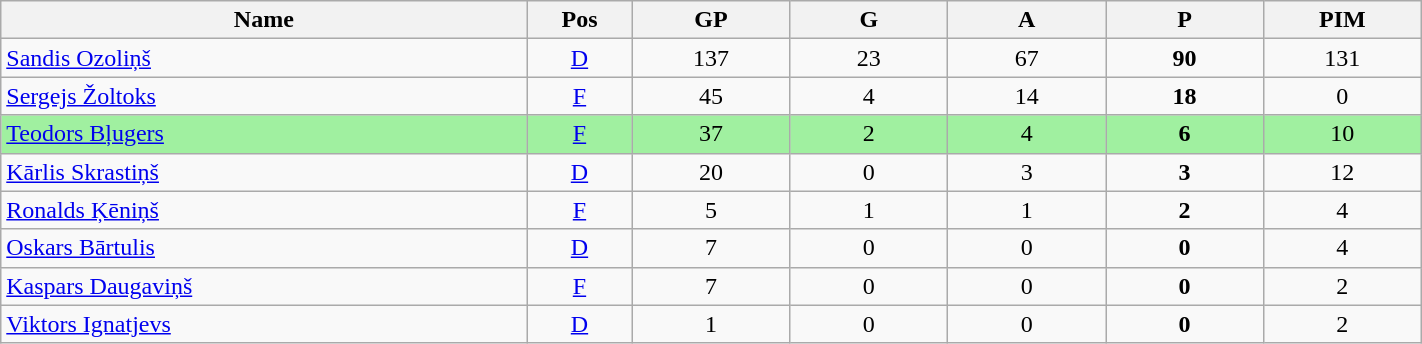<table class="wikitable sortable" width="75%">
<tr>
<th bgcolor="#e0e0e0" width="25%">Name</th>
<th bgcolor="#e0e0e0" width="5%">Pos</th>
<th bgcolor="#e0e0e0" width="7.5%">GP</th>
<th bgcolor="#e0e0e0" width="7.5%">G</th>
<th bgcolor="#e0e0e0" width="7.5%">A</th>
<th bgcolor="#e0e0e0" width="7.5%">P</th>
<th bgcolor="#e0e0e0" width="7.5%">PIM</th>
</tr>
<tr align="center">
<td align="left"><a href='#'>Sandis Ozoliņš</a></td>
<td><a href='#'>D</a></td>
<td>137</td>
<td>23</td>
<td>67</td>
<td><strong>90</strong></td>
<td>131</td>
</tr>
<tr align="center">
<td align="left"><a href='#'>Sergejs Žoltoks</a></td>
<td><a href='#'>F</a></td>
<td>45</td>
<td>4</td>
<td>14</td>
<td><strong>18</strong></td>
<td>0</td>
</tr>
<tr align="center" bgcolor="#A0F0A0">
<td align="left"><a href='#'>Teodors Bļugers</a></td>
<td><a href='#'>F</a></td>
<td>37</td>
<td>2</td>
<td>4</td>
<td><strong>6</strong></td>
<td>10</td>
</tr>
<tr align="center">
<td align="left"><a href='#'>Kārlis Skrastiņš</a></td>
<td><a href='#'>D</a></td>
<td>20</td>
<td>0</td>
<td>3</td>
<td><strong>3</strong></td>
<td>12</td>
</tr>
<tr align="center">
<td align="left"><a href='#'>Ronalds Ķēniņš</a></td>
<td><a href='#'>F</a></td>
<td>5</td>
<td>1</td>
<td>1</td>
<td><strong>2</strong></td>
<td>4</td>
</tr>
<tr align="center">
<td align="left"><a href='#'>Oskars Bārtulis</a></td>
<td><a href='#'>D</a></td>
<td>7</td>
<td>0</td>
<td>0</td>
<td><strong>0</strong></td>
<td>4</td>
</tr>
<tr align="center">
<td align="left"><a href='#'>Kaspars Daugaviņš</a></td>
<td><a href='#'>F</a></td>
<td>7</td>
<td>0</td>
<td>0</td>
<td><strong>0</strong></td>
<td>2</td>
</tr>
<tr align="center">
<td align="left"><a href='#'>Viktors Ignatjevs</a></td>
<td><a href='#'>D</a></td>
<td>1</td>
<td>0</td>
<td>0</td>
<td><strong>0</strong></td>
<td>2</td>
</tr>
</table>
